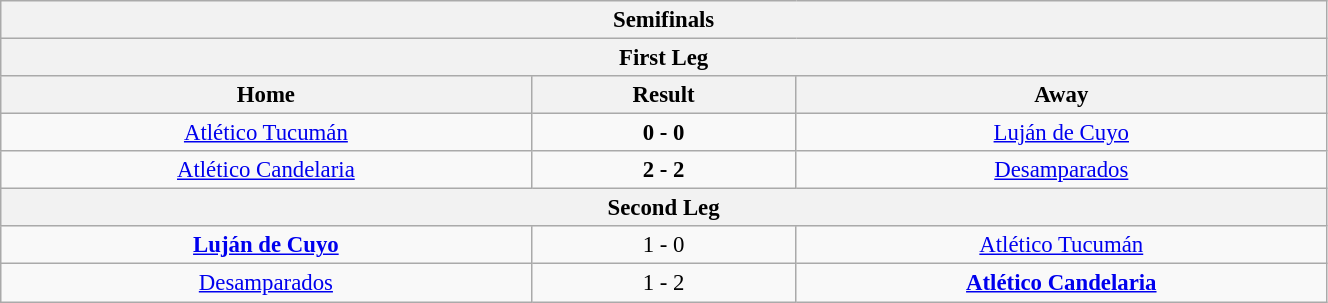<table align=center class="wikitable collapsible collapsed" style="font-size:95%; text-align: center; width: 70%;">
<tr>
<th colspan=100% style="with: 100%;" align=center>Semifinals</th>
</tr>
<tr>
<th colspan=100% style="with: 75%;" align=center>First Leg</th>
</tr>
<tr>
<th width=30%>Home</th>
<th width=15%>Result</th>
<th width=30%>Away</th>
</tr>
<tr align=center>
<td><a href='#'>Atlético Tucumán</a></td>
<td><strong>0 - 0</strong></td>
<td><a href='#'>Luján de Cuyo</a></td>
</tr>
<tr align=center>
<td><a href='#'>Atlético Candelaria</a></td>
<td><strong>2 - 2</strong></td>
<td><a href='#'>Desamparados</a></td>
</tr>
<tr>
<th colspan=100% style="with: 75%;" align=center>Second Leg</th>
</tr>
<tr align=center>
<td><strong><a href='#'>Luján de Cuyo</a></strong></td>
<td>1 - 0</td>
<td><a href='#'>Atlético Tucumán</a></td>
</tr>
<tr align=center>
<td><a href='#'>Desamparados</a></td>
<td>1 - 2</td>
<td><strong><a href='#'>Atlético Candelaria</a></strong></td>
</tr>
</table>
